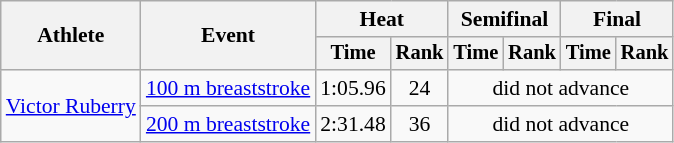<table class=wikitable style="font-size:90%">
<tr>
<th rowspan="2">Athlete</th>
<th rowspan="2">Event</th>
<th colspan="2">Heat</th>
<th colspan="2">Semifinal</th>
<th colspan="2">Final</th>
</tr>
<tr style="font-size:95%">
<th>Time</th>
<th>Rank</th>
<th>Time</th>
<th>Rank</th>
<th>Time</th>
<th>Rank</th>
</tr>
<tr align=center>
<td align=left rowspan=2><a href='#'>Victor Ruberry</a></td>
<td align=left><a href='#'>100 m breaststroke</a></td>
<td>1:05.96</td>
<td>24</td>
<td colspan=4>did not advance</td>
</tr>
<tr align=center>
<td align=left><a href='#'>200 m breaststroke</a></td>
<td>2:31.48</td>
<td>36</td>
<td colspan=4>did not advance</td>
</tr>
</table>
